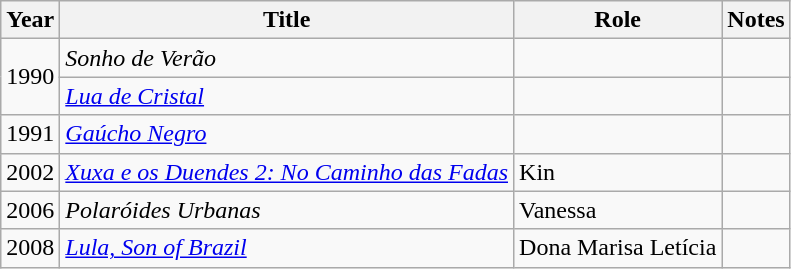<table class="wikitable sortable">
<tr>
<th>Year</th>
<th>Title</th>
<th>Role</th>
<th>Notes</th>
</tr>
<tr>
<td rowspan="2">1990</td>
<td><em>Sonho de Verão</em></td>
<td></td>
<td></td>
</tr>
<tr>
<td><em><a href='#'>Lua de Cristal</a></em></td>
<td></td>
<td></td>
</tr>
<tr>
<td>1991</td>
<td><em><a href='#'>Gaúcho Negro</a></em></td>
<td></td>
<td></td>
</tr>
<tr>
<td>2002</td>
<td><a href='#'><em>Xuxa e os Duendes 2: No Caminho das Fadas</em></a></td>
<td>Kin</td>
<td></td>
</tr>
<tr>
<td>2006</td>
<td><em>Polaróides Urbanas</em></td>
<td>Vanessa</td>
<td></td>
</tr>
<tr>
<td>2008</td>
<td><em><a href='#'>Lula, Son of Brazil</a></em></td>
<td>Dona Marisa Letícia</td>
<td></td>
</tr>
</table>
